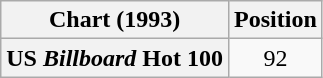<table class="wikitable plainrowheaders" style="text-align:center">
<tr>
<th>Chart (1993)</th>
<th>Position</th>
</tr>
<tr>
<th scope="row">US <em>Billboard</em> Hot 100</th>
<td>92</td>
</tr>
</table>
